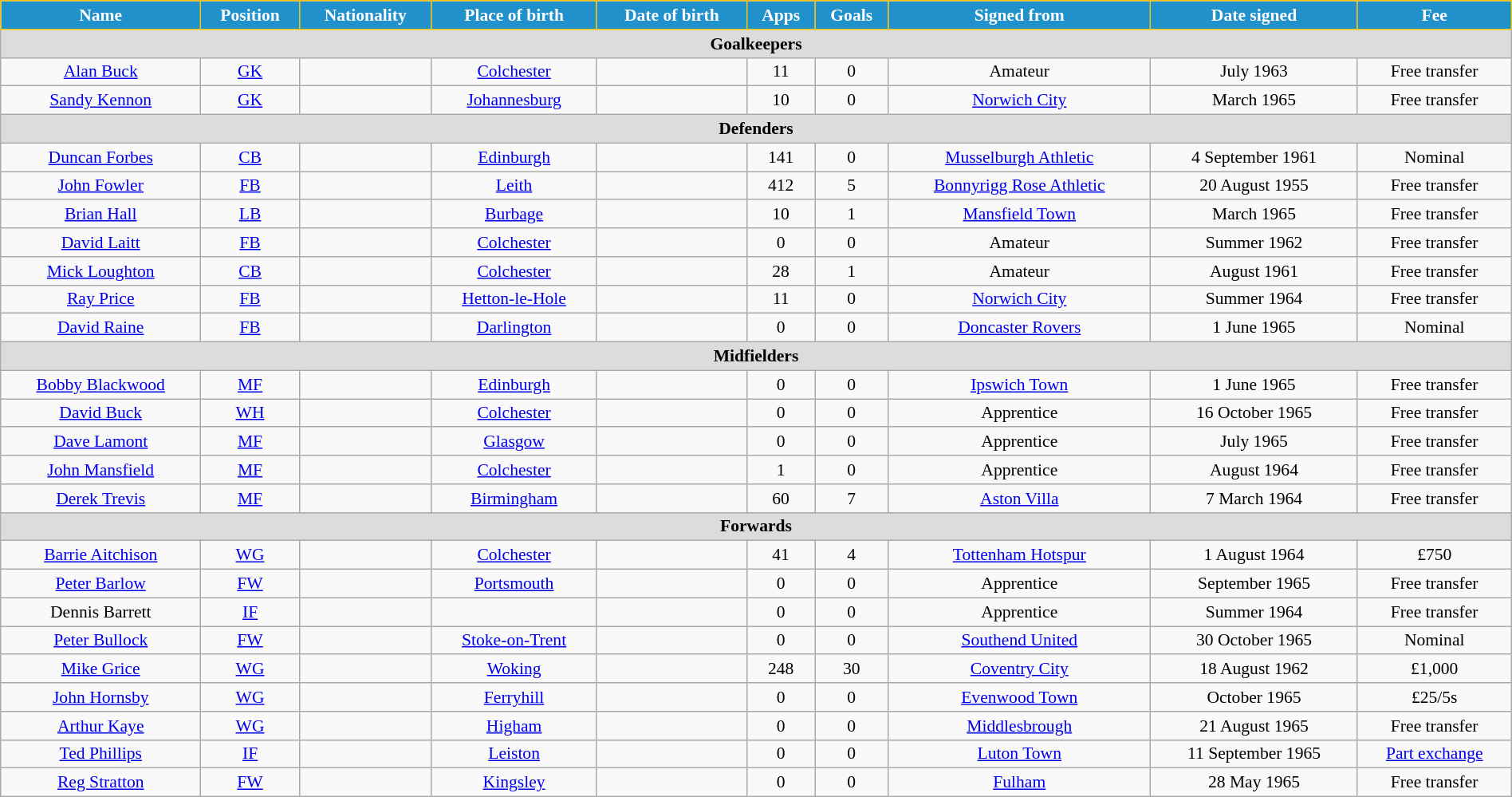<table class="wikitable" style="text-align:center; font-size:90%; width:100%;">
<tr>
<th style="background:#2191CC; color:white; border:1px solid #F7C408; text-align:center;">Name</th>
<th style="background:#2191CC; color:white; border:1px solid #F7C408; text-align:center;">Position</th>
<th style="background:#2191CC; color:white; border:1px solid #F7C408; text-align:center;">Nationality</th>
<th style="background:#2191CC; color:white; border:1px solid #F7C408; text-align:center;">Place of birth</th>
<th style="background:#2191CC; color:white; border:1px solid #F7C408; text-align:center;">Date of birth</th>
<th style="background:#2191CC; color:white; border:1px solid #F7C408; text-align:center;">Apps</th>
<th style="background:#2191CC; color:white; border:1px solid #F7C408; text-align:center;">Goals</th>
<th style="background:#2191CC; color:white; border:1px solid #F7C408; text-align:center;">Signed from</th>
<th style="background:#2191CC; color:white; border:1px solid #F7C408; text-align:center;">Date signed</th>
<th style="background:#2191CC; color:white; border:1px solid #F7C408; text-align:center;">Fee</th>
</tr>
<tr>
<th colspan="12" style="background:#dcdcdc; text-align:center;">Goalkeepers</th>
</tr>
<tr>
<td><a href='#'>Alan Buck</a></td>
<td><a href='#'>GK</a></td>
<td></td>
<td><a href='#'>Colchester</a></td>
<td></td>
<td>11</td>
<td>0</td>
<td>Amateur</td>
<td>July 1963</td>
<td>Free transfer</td>
</tr>
<tr>
<td><a href='#'>Sandy Kennon</a></td>
<td><a href='#'>GK</a></td>
<td></td>
<td><a href='#'>Johannesburg</a></td>
<td></td>
<td>10</td>
<td>0</td>
<td> <a href='#'>Norwich City</a></td>
<td>March 1965</td>
<td>Free transfer</td>
</tr>
<tr>
<th colspan="12" style="background:#dcdcdc; text-align:center;">Defenders</th>
</tr>
<tr>
<td><a href='#'>Duncan Forbes</a></td>
<td><a href='#'>CB</a></td>
<td></td>
<td><a href='#'>Edinburgh</a></td>
<td></td>
<td>141</td>
<td>0</td>
<td> <a href='#'>Musselburgh Athletic</a></td>
<td>4 September 1961</td>
<td>Nominal</td>
</tr>
<tr>
<td><a href='#'>John Fowler</a></td>
<td><a href='#'>FB</a></td>
<td></td>
<td><a href='#'>Leith</a></td>
<td></td>
<td>412</td>
<td>5</td>
<td> <a href='#'>Bonnyrigg Rose Athletic</a></td>
<td>20 August 1955</td>
<td>Free transfer</td>
</tr>
<tr>
<td><a href='#'>Brian Hall</a></td>
<td><a href='#'>LB</a></td>
<td></td>
<td><a href='#'>Burbage</a></td>
<td></td>
<td>10</td>
<td>1</td>
<td> <a href='#'>Mansfield Town</a></td>
<td>March 1965</td>
<td>Free transfer</td>
</tr>
<tr>
<td><a href='#'>David Laitt</a></td>
<td><a href='#'>FB</a></td>
<td></td>
<td><a href='#'>Colchester</a></td>
<td></td>
<td>0</td>
<td>0</td>
<td>Amateur</td>
<td>Summer 1962</td>
<td>Free transfer</td>
</tr>
<tr>
<td><a href='#'>Mick Loughton</a></td>
<td><a href='#'>CB</a></td>
<td></td>
<td><a href='#'>Colchester</a></td>
<td></td>
<td>28</td>
<td>1</td>
<td>Amateur</td>
<td>August 1961</td>
<td>Free transfer</td>
</tr>
<tr>
<td><a href='#'>Ray Price</a></td>
<td><a href='#'>FB</a></td>
<td></td>
<td><a href='#'>Hetton-le-Hole</a></td>
<td></td>
<td>11</td>
<td>0</td>
<td> <a href='#'>Norwich City</a></td>
<td>Summer 1964</td>
<td>Free transfer</td>
</tr>
<tr>
<td><a href='#'>David Raine</a></td>
<td><a href='#'>FB</a></td>
<td></td>
<td><a href='#'>Darlington</a></td>
<td></td>
<td>0</td>
<td>0</td>
<td> <a href='#'>Doncaster Rovers</a></td>
<td>1 June 1965</td>
<td>Nominal</td>
</tr>
<tr>
<th colspan="12" style="background:#dcdcdc; text-align:center;">Midfielders</th>
</tr>
<tr>
<td><a href='#'>Bobby Blackwood</a></td>
<td><a href='#'>MF</a></td>
<td></td>
<td><a href='#'>Edinburgh</a></td>
<td></td>
<td>0</td>
<td>0</td>
<td> <a href='#'>Ipswich Town</a></td>
<td>1 June 1965</td>
<td>Free transfer</td>
</tr>
<tr>
<td><a href='#'>David Buck</a></td>
<td><a href='#'>WH</a></td>
<td></td>
<td><a href='#'>Colchester</a></td>
<td></td>
<td>0</td>
<td>0</td>
<td>Apprentice</td>
<td>16 October 1965</td>
<td>Free transfer</td>
</tr>
<tr>
<td><a href='#'>Dave Lamont</a></td>
<td><a href='#'>MF</a></td>
<td></td>
<td><a href='#'>Glasgow</a></td>
<td></td>
<td>0</td>
<td>0</td>
<td>Apprentice</td>
<td>July 1965</td>
<td>Free transfer</td>
</tr>
<tr>
<td><a href='#'>John Mansfield</a></td>
<td><a href='#'>MF</a></td>
<td></td>
<td><a href='#'>Colchester</a></td>
<td></td>
<td>1</td>
<td>0</td>
<td>Apprentice</td>
<td>August 1964</td>
<td>Free transfer</td>
</tr>
<tr>
<td><a href='#'>Derek Trevis</a></td>
<td><a href='#'>MF</a></td>
<td></td>
<td><a href='#'>Birmingham</a></td>
<td></td>
<td>60</td>
<td>7</td>
<td> <a href='#'>Aston Villa</a></td>
<td>7 March 1964</td>
<td>Free transfer</td>
</tr>
<tr>
<th colspan="12" style="background:#dcdcdc; text-align:center;">Forwards</th>
</tr>
<tr>
<td><a href='#'>Barrie Aitchison</a></td>
<td><a href='#'>WG</a></td>
<td></td>
<td><a href='#'>Colchester</a></td>
<td></td>
<td>41</td>
<td>4</td>
<td> <a href='#'>Tottenham Hotspur</a></td>
<td>1 August 1964</td>
<td>£750</td>
</tr>
<tr>
<td><a href='#'>Peter Barlow</a></td>
<td><a href='#'>FW</a></td>
<td></td>
<td><a href='#'>Portsmouth</a></td>
<td></td>
<td>0</td>
<td>0</td>
<td>Apprentice</td>
<td>September 1965</td>
<td>Free transfer</td>
</tr>
<tr>
<td>Dennis Barrett</td>
<td><a href='#'>IF</a></td>
<td></td>
<td></td>
<td></td>
<td>0</td>
<td>0</td>
<td>Apprentice</td>
<td>Summer 1964</td>
<td>Free transfer</td>
</tr>
<tr>
<td><a href='#'>Peter Bullock</a></td>
<td><a href='#'>FW</a></td>
<td></td>
<td><a href='#'>Stoke-on-Trent</a></td>
<td></td>
<td>0</td>
<td>0</td>
<td> <a href='#'>Southend United</a></td>
<td>30 October 1965</td>
<td>Nominal</td>
</tr>
<tr>
<td><a href='#'>Mike Grice</a></td>
<td><a href='#'>WG</a></td>
<td></td>
<td><a href='#'>Woking</a></td>
<td></td>
<td>248</td>
<td>30</td>
<td> <a href='#'>Coventry City</a></td>
<td>18 August 1962</td>
<td>£1,000</td>
</tr>
<tr>
<td><a href='#'>John Hornsby</a></td>
<td><a href='#'>WG</a></td>
<td></td>
<td><a href='#'>Ferryhill</a></td>
<td></td>
<td>0</td>
<td>0</td>
<td> <a href='#'>Evenwood Town</a></td>
<td>October 1965</td>
<td>£25/5s</td>
</tr>
<tr>
<td><a href='#'>Arthur Kaye</a></td>
<td><a href='#'>WG</a></td>
<td></td>
<td><a href='#'>Higham</a></td>
<td></td>
<td>0</td>
<td>0</td>
<td> <a href='#'>Middlesbrough</a></td>
<td>21 August 1965</td>
<td>Free transfer</td>
</tr>
<tr>
<td><a href='#'>Ted Phillips</a></td>
<td><a href='#'>IF</a></td>
<td></td>
<td><a href='#'>Leiston</a></td>
<td></td>
<td>0</td>
<td>0</td>
<td> <a href='#'>Luton Town</a></td>
<td>11 September 1965</td>
<td><a href='#'>Part exchange</a></td>
</tr>
<tr>
<td><a href='#'>Reg Stratton</a></td>
<td><a href='#'>FW</a></td>
<td></td>
<td><a href='#'>Kingsley</a></td>
<td></td>
<td>0</td>
<td>0</td>
<td> <a href='#'>Fulham</a></td>
<td>28 May 1965</td>
<td>Free transfer</td>
</tr>
</table>
